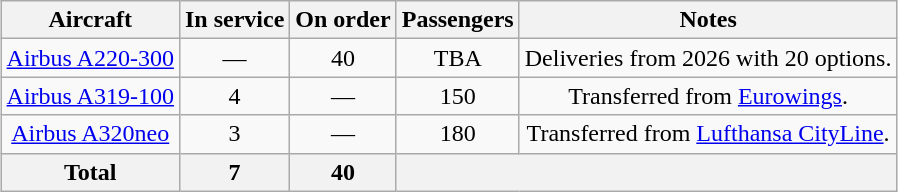<table class="wikitable" style="margin:0.5em auto; text-align:center">
<tr>
<th>Aircraft</th>
<th>In service</th>
<th>On order</th>
<th>Passengers</th>
<th>Notes</th>
</tr>
<tr>
<td><a href='#'>Airbus A220-300</a></td>
<td>—</td>
<td>40</td>
<td><abbr>TBA</abbr></td>
<td>Deliveries from 2026 with 20 options.</td>
</tr>
<tr>
<td><a href='#'>Airbus A319-100</a></td>
<td>4</td>
<td>—</td>
<td>150</td>
<td>Transferred from <a href='#'>Eurowings</a>.</td>
</tr>
<tr>
<td><a href='#'>Airbus A320neo</a></td>
<td>3</td>
<td>—</td>
<td>180</td>
<td>Transferred from <a href='#'>Lufthansa CityLine</a>.</td>
</tr>
<tr>
<th>Total</th>
<th>7</th>
<th>40</th>
<th colspan="2"></th>
</tr>
</table>
